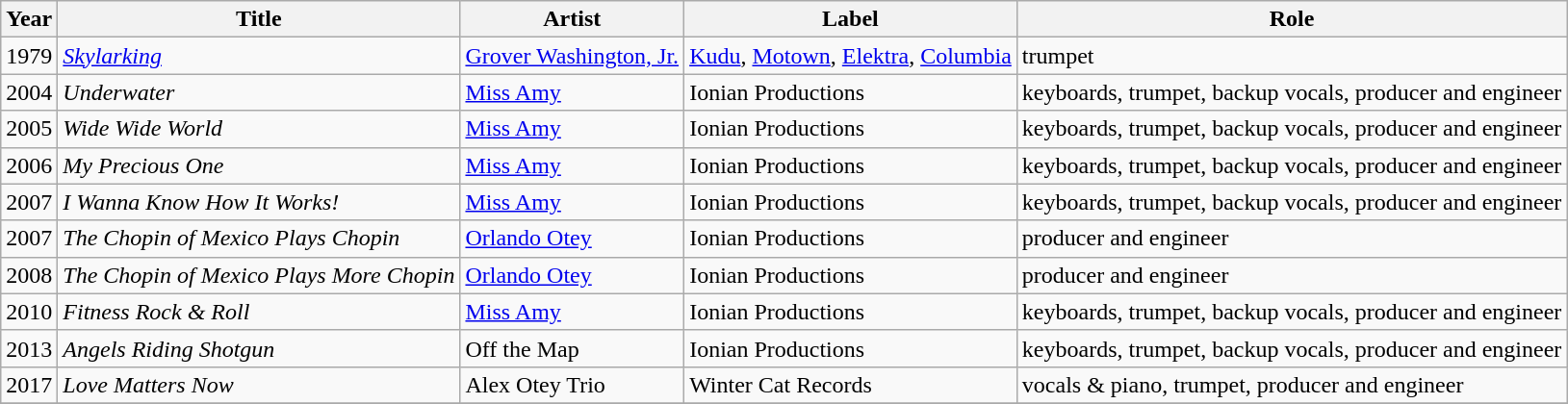<table class="wikitable sortable">
<tr>
<th>Year</th>
<th>Title</th>
<th>Artist</th>
<th>Label</th>
<th class="unsortable">Role</th>
</tr>
<tr>
<td>1979</td>
<td><em><a href='#'>Skylarking</a></em></td>
<td><a href='#'>Grover Washington, Jr.</a></td>
<td><a href='#'>Kudu</a>, <a href='#'>Motown</a>, <a href='#'>Elektra</a>, <a href='#'>Columbia</a></td>
<td>trumpet</td>
</tr>
<tr>
<td>2004</td>
<td><em>Underwater</em></td>
<td><a href='#'>Miss Amy</a></td>
<td>Ionian Productions</td>
<td>keyboards, trumpet, backup vocals, producer and engineer</td>
</tr>
<tr>
<td>2005</td>
<td><em>Wide Wide World</em></td>
<td><a href='#'>Miss Amy</a></td>
<td>Ionian Productions</td>
<td>keyboards, trumpet, backup vocals, producer and engineer</td>
</tr>
<tr>
<td>2006</td>
<td><em>My Precious One </em></td>
<td><a href='#'>Miss Amy</a></td>
<td>Ionian Productions</td>
<td>keyboards, trumpet, backup vocals, producer and engineer</td>
</tr>
<tr>
<td>2007</td>
<td><em>I Wanna Know How It Works!  </em></td>
<td><a href='#'>Miss Amy</a></td>
<td>Ionian Productions</td>
<td>keyboards, trumpet, backup vocals, producer and engineer</td>
</tr>
<tr>
<td>2007</td>
<td><em>The Chopin of Mexico Plays Chopin </em></td>
<td><a href='#'>Orlando Otey</a></td>
<td>Ionian Productions</td>
<td>producer and engineer</td>
</tr>
<tr>
<td>2008</td>
<td><em>The Chopin of Mexico Plays More Chopin </em></td>
<td><a href='#'>Orlando Otey</a></td>
<td>Ionian Productions</td>
<td>producer and engineer</td>
</tr>
<tr>
<td>2010</td>
<td><em>Fitness Rock & Roll </em></td>
<td><a href='#'>Miss Amy</a></td>
<td>Ionian Productions</td>
<td>keyboards, trumpet, backup vocals, producer and engineer</td>
</tr>
<tr>
<td>2013</td>
<td><em>Angels Riding Shotgun</em></td>
<td>Off the Map</td>
<td>Ionian Productions</td>
<td>keyboards, trumpet, backup vocals, producer and engineer</td>
</tr>
<tr>
<td>2017</td>
<td><em>Love Matters Now</em></td>
<td>Alex Otey Trio</td>
<td>Winter Cat Records</td>
<td>vocals & piano, trumpet, producer and engineer</td>
</tr>
<tr>
</tr>
</table>
